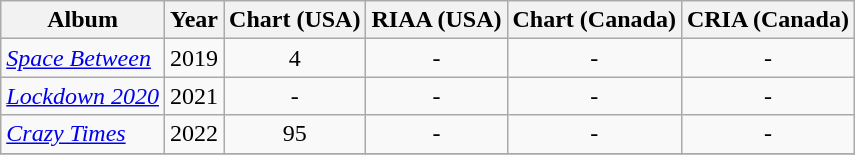<table class="wikitable" style="text-align:center;">
<tr>
<th>Album</th>
<th>Year</th>
<th>Chart (USA)</th>
<th>RIAA (USA)</th>
<th>Chart (Canada)</th>
<th>CRIA (Canada)</th>
</tr>
<tr>
<td align=left><em><a href='#'>Space Between</a></em></td>
<td>2019</td>
<td>4</td>
<td>-</td>
<td>-</td>
<td>-</td>
</tr>
<tr>
<td align=left><em><a href='#'>Lockdown 2020</a></em></td>
<td>2021</td>
<td>-</td>
<td>-</td>
<td>-</td>
<td>-</td>
</tr>
<tr>
<td align=left><em><a href='#'>Crazy Times</a></em></td>
<td>2022</td>
<td>95</td>
<td>-</td>
<td>-</td>
<td>-</td>
</tr>
<tr>
</tr>
</table>
